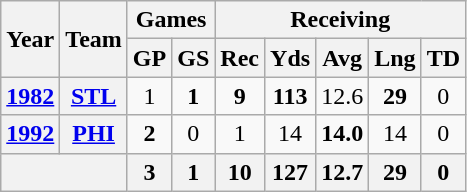<table class="wikitable" style="text-align:center">
<tr>
<th rowspan="2">Year</th>
<th rowspan="2">Team</th>
<th colspan="2">Games</th>
<th colspan="5">Receiving</th>
</tr>
<tr>
<th>GP</th>
<th>GS</th>
<th>Rec</th>
<th>Yds</th>
<th>Avg</th>
<th>Lng</th>
<th>TD</th>
</tr>
<tr>
<th><a href='#'>1982</a></th>
<th><a href='#'>STL</a></th>
<td>1</td>
<td><strong>1</strong></td>
<td><strong>9</strong></td>
<td><strong>113</strong></td>
<td>12.6</td>
<td><strong>29</strong></td>
<td>0</td>
</tr>
<tr>
<th><a href='#'>1992</a></th>
<th><a href='#'>PHI</a></th>
<td><strong>2</strong></td>
<td>0</td>
<td>1</td>
<td>14</td>
<td><strong>14.0</strong></td>
<td>14</td>
<td>0</td>
</tr>
<tr>
<th colspan="2"></th>
<th>3</th>
<th>1</th>
<th>10</th>
<th>127</th>
<th>12.7</th>
<th>29</th>
<th>0</th>
</tr>
</table>
